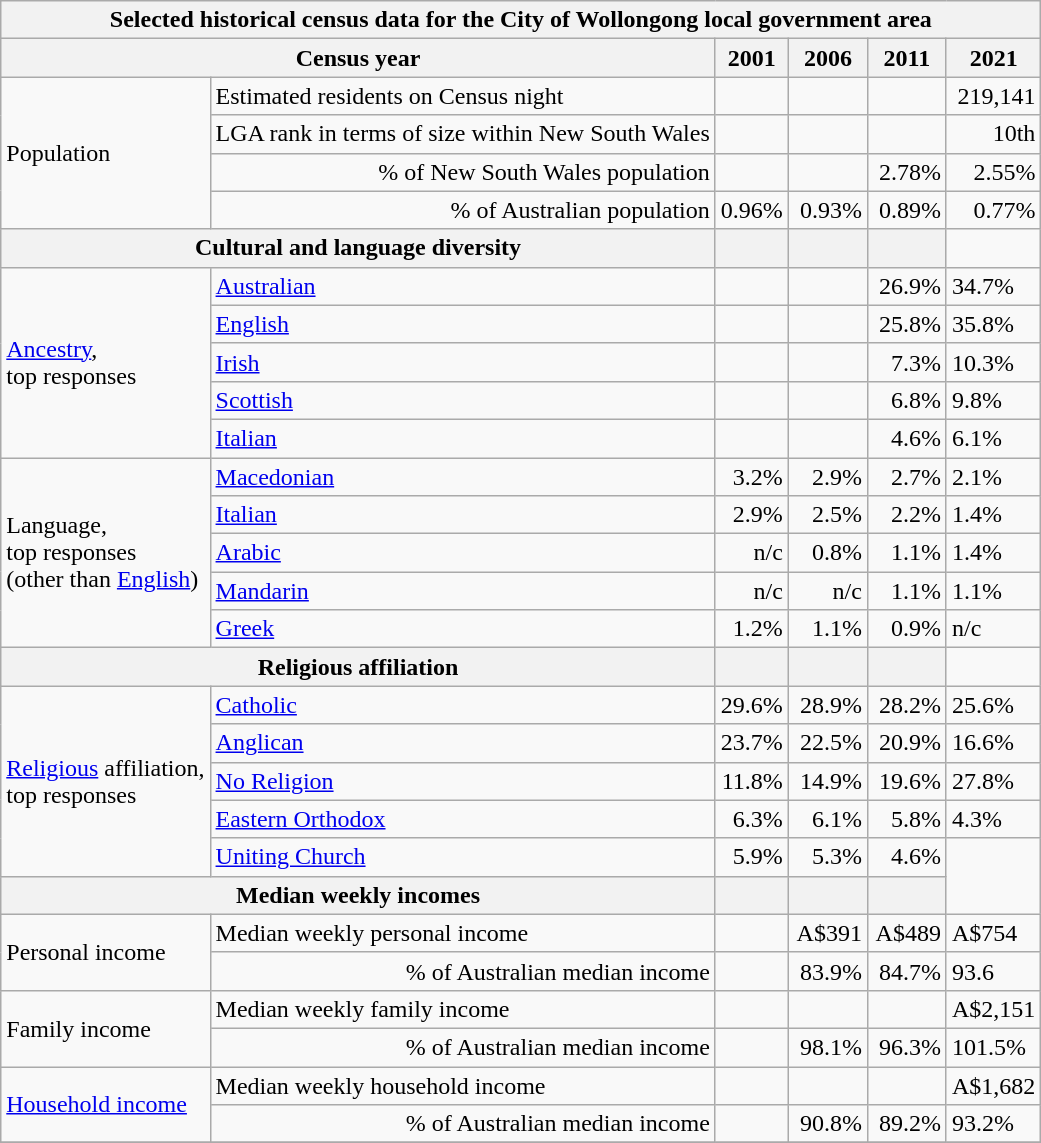<table class="wikitable">
<tr>
<th colspan=7>Selected historical census data for the City of Wollongong local government area</th>
</tr>
<tr>
<th colspan=3>Census year</th>
<th>2001</th>
<th>2006</th>
<th>2011</th>
<th>2021</th>
</tr>
<tr>
<td rowspan=4 colspan="2">Population</td>
<td>Estimated residents on Census night</td>
<td align="right"></td>
<td align="right"></td>
<td align="right"></td>
<td align="right">219,141</td>
</tr>
<tr>
<td align="right">LGA rank in terms of size within New South Wales</td>
<td align="right"></td>
<td align="right"></td>
<td align="right"></td>
<td align="right">10th</td>
</tr>
<tr>
<td align="right">% of New South Wales population</td>
<td align="right"></td>
<td align="right"></td>
<td align="right">2.78%</td>
<td align="right"> 2.55%</td>
</tr>
<tr>
<td align="right">% of Australian population</td>
<td align="right">0.96%</td>
<td align="right"> 0.93%</td>
<td align="right"> 0.89%</td>
<td align="right"> 0.77%</td>
</tr>
<tr>
<th colspan=3>Cultural and language diversity</th>
<th></th>
<th></th>
<th></th>
</tr>
<tr>
<td rowspan=5 colspan=2><a href='#'>Ancestry</a>,<br>top responses</td>
<td><a href='#'>Australian</a></td>
<td align="right"></td>
<td align="right"></td>
<td align="right">26.9%</td>
<td>34.7%</td>
</tr>
<tr>
<td><a href='#'>English</a></td>
<td align="right"></td>
<td align="right"></td>
<td align="right">25.8%</td>
<td>35.8%</td>
</tr>
<tr>
<td><a href='#'>Irish</a></td>
<td align="right"></td>
<td align="right"></td>
<td align="right">7.3%</td>
<td>10.3%</td>
</tr>
<tr>
<td><a href='#'>Scottish</a></td>
<td align="right"></td>
<td align="right"></td>
<td align="right">6.8%</td>
<td>9.8%</td>
</tr>
<tr>
<td><a href='#'>Italian</a></td>
<td align="right"></td>
<td align="right"></td>
<td align="right">4.6%</td>
<td>6.1%</td>
</tr>
<tr>
<td rowspan=5 colspan=2>Language,<br>top responses<br>(other than <a href='#'>English</a>)</td>
<td><a href='#'>Macedonian</a></td>
<td align="right">3.2%</td>
<td align="right"> 2.9%</td>
<td align="right"> 2.7%</td>
<td>2.1%</td>
</tr>
<tr>
<td><a href='#'>Italian</a></td>
<td align="right">2.9%</td>
<td align="right"> 2.5%</td>
<td align="right"> 2.2%</td>
<td>1.4%</td>
</tr>
<tr>
<td><a href='#'>Arabic</a></td>
<td align="right">n/c</td>
<td align="right"> 0.8%</td>
<td align="right"> 1.1%</td>
<td>1.4%</td>
</tr>
<tr>
<td><a href='#'>Mandarin</a></td>
<td align="right">n/c</td>
<td align="right"> n/c</td>
<td align="right"> 1.1%</td>
<td>1.1%</td>
</tr>
<tr>
<td><a href='#'>Greek</a></td>
<td align="right">1.2%</td>
<td align="right"> 1.1%</td>
<td align="right"> 0.9%</td>
<td>n/c</td>
</tr>
<tr>
<th colspan=3>Religious affiliation</th>
<th></th>
<th></th>
<th></th>
</tr>
<tr>
<td rowspan=5 colspan=2><a href='#'>Religious</a> affiliation,<br>top responses</td>
<td><a href='#'>Catholic</a></td>
<td align="right">29.6%</td>
<td align="right"> 28.9%</td>
<td align="right"> 28.2%</td>
<td>25.6%</td>
</tr>
<tr>
<td><a href='#'>Anglican</a></td>
<td align="right">23.7%</td>
<td align="right"> 22.5%</td>
<td align="right"> 20.9%</td>
<td>16.6%</td>
</tr>
<tr>
<td><a href='#'>No Religion</a></td>
<td align="right">11.8%</td>
<td align="right"> 14.9%</td>
<td align="right"> 19.6%</td>
<td>27.8%</td>
</tr>
<tr>
<td><a href='#'>Eastern Orthodox</a></td>
<td align="right">6.3%</td>
<td align="right"> 6.1%</td>
<td align="right"> 5.8%</td>
<td>4.3%</td>
</tr>
<tr>
<td><a href='#'>Uniting Church</a></td>
<td align="right">5.9%</td>
<td align="right"> 5.3%</td>
<td align="right"> 4.6%</td>
</tr>
<tr>
<th colspan=3>Median weekly incomes</th>
<th></th>
<th></th>
<th></th>
</tr>
<tr>
<td rowspan=2 colspan=2>Personal income</td>
<td>Median weekly personal income</td>
<td align="right"></td>
<td align="right">A$391</td>
<td align="right">A$489</td>
<td>A$754</td>
</tr>
<tr>
<td align="right">% of Australian median income</td>
<td align="right"></td>
<td align="right">83.9%</td>
<td align="right"> 84.7%</td>
<td> 93.6</td>
</tr>
<tr>
<td rowspan=2 colspan=2>Family income</td>
<td>Median weekly family income</td>
<td align="right"></td>
<td align="right"></td>
<td align="right"></td>
<td>A$2,151</td>
</tr>
<tr>
<td align="right">% of Australian median income</td>
<td align="right"></td>
<td align="right">98.1%</td>
<td align="right"> 96.3%</td>
<td>101.5%</td>
</tr>
<tr>
<td rowspan=2 colspan=2><a href='#'>Household income</a></td>
<td>Median weekly household income</td>
<td align="right"></td>
<td align="right"></td>
<td align="right"></td>
<td>A$1,682</td>
</tr>
<tr>
<td align="right">% of Australian median income</td>
<td align="right"></td>
<td align="right">90.8%</td>
<td align="right"> 89.2%</td>
<td>93.2%</td>
</tr>
<tr>
</tr>
</table>
